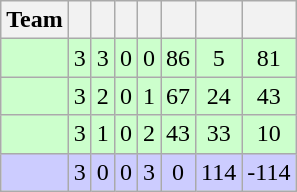<table class="wikitable" style="text-align: center;">
<tr>
<th>Team</th>
<th></th>
<th></th>
<th></th>
<th></th>
<th></th>
<th></th>
<th></th>
</tr>
<tr bgcolor="ccffcc">
<td align="left"></td>
<td>3</td>
<td>3</td>
<td>0</td>
<td>0</td>
<td>86</td>
<td>5</td>
<td>81</td>
</tr>
<tr bgcolor="ccffcc">
<td align="left"></td>
<td>3</td>
<td>2</td>
<td>0</td>
<td>1</td>
<td>67</td>
<td>24</td>
<td>43</td>
</tr>
<tr bgcolor="ccffcc">
<td align="left"></td>
<td>3</td>
<td>1</td>
<td>0</td>
<td>2</td>
<td>43</td>
<td>33</td>
<td>10</td>
</tr>
<tr bgcolor="ccccff">
<td align="left"></td>
<td>3</td>
<td>0</td>
<td>0</td>
<td>3</td>
<td>0</td>
<td>114</td>
<td>-114</td>
</tr>
</table>
